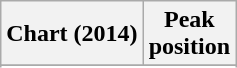<table class="wikitable sortable plainrowheaders" style="text-align:center;">
<tr>
<th>Chart (2014)</th>
<th>Peak<br>position</th>
</tr>
<tr>
</tr>
<tr>
</tr>
<tr>
</tr>
</table>
